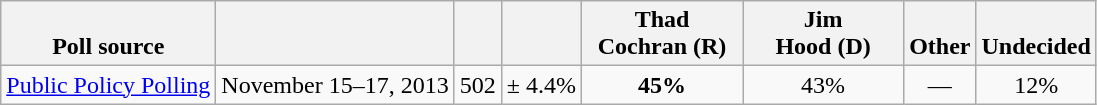<table class="wikitable" style="text-align:center">
<tr valign= bottom>
<th>Poll source</th>
<th></th>
<th></th>
<th></th>
<th style="width:100px;">Thad<br>Cochran (R)</th>
<th style="width:100px;">Jim<br>Hood (D)</th>
<th>Other</th>
<th>Undecided</th>
</tr>
<tr>
<td align=left><a href='#'>Public Policy Polling</a></td>
<td>November 15–17, 2013</td>
<td>502</td>
<td>± 4.4%</td>
<td><strong>45%</strong></td>
<td>43%</td>
<td>—</td>
<td>12%</td>
</tr>
</table>
